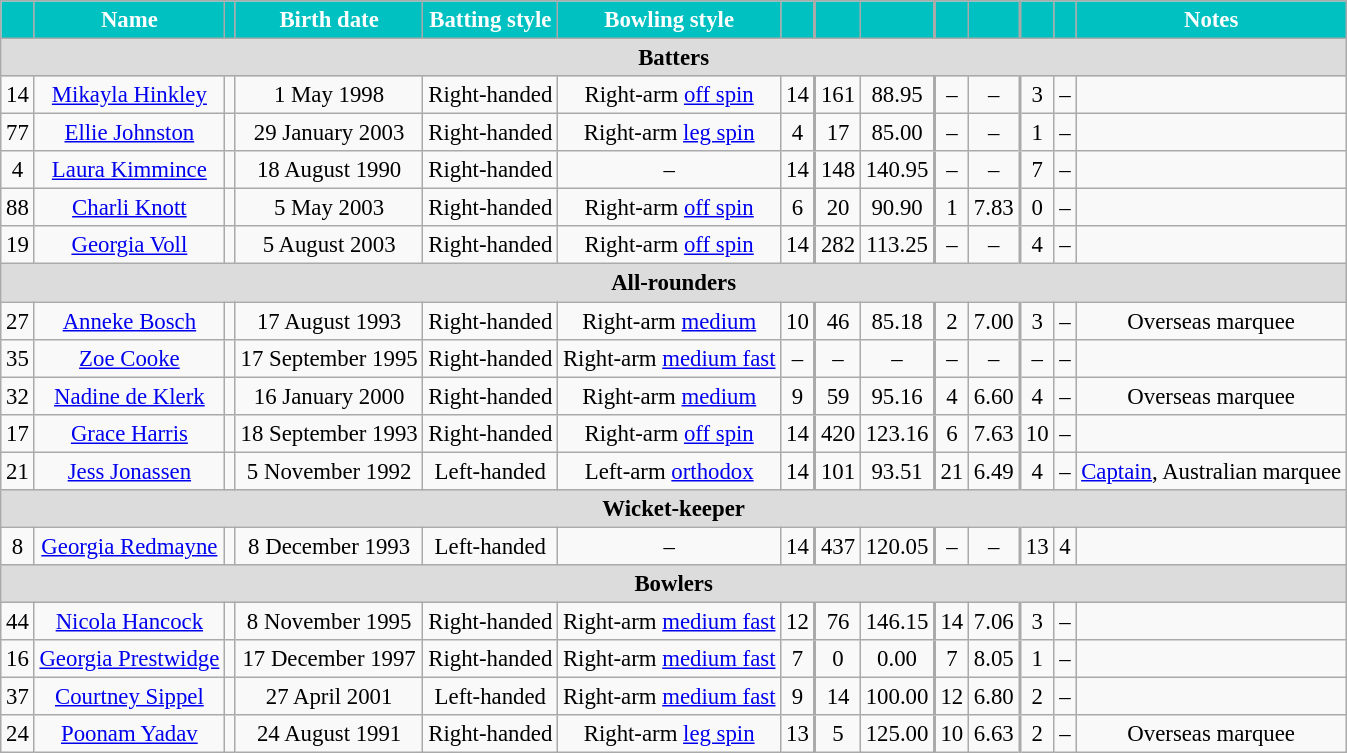<table class="wikitable" style="font-size:95%;">
<tr>
<th style="background:#00C1C1; color:white"></th>
<th style="background:#00C1C1; color:white">Name</th>
<th style="background:#00C1C1; color:white"></th>
<th style="background:#00C1C1; color:white">Birth date</th>
<th style="background:#00C1C1; color:white">Batting style</th>
<th style="background:#00C1C1; color:white">Bowling style</th>
<th style="background:#00C1C1; color:white;"></th>
<th style="background:#00C1C1; color:white; border-left-width: 2px;"></th>
<th style="background:#00C1C1; color:white;"></th>
<th style="background:#00C1C1; color:white; border-left-width: 2px;"></th>
<th style="background:#00C1C1; color:white;"></th>
<th style="background:#00C1C1; color:white; border-left-width: 2px;"></th>
<th style="background:#00C1C1; color:white;"></th>
<th style="background:#00C1C1; color:white">Notes</th>
</tr>
<tr>
<th colspan="14" style="background: #DCDCDC" align="center">Batters</th>
</tr>
<tr align="center">
<td>14</td>
<td><a href='#'>Mikayla Hinkley</a></td>
<td></td>
<td>1 May 1998</td>
<td>Right-handed</td>
<td>Right-arm <a href='#'>off spin</a></td>
<td>14</td>
<td style="border-left-width: 2px">161</td>
<td>88.95</td>
<td style="border-left-width: 2px">–</td>
<td>–</td>
<td style="border-left-width: 2px">3</td>
<td>–</td>
<td></td>
</tr>
<tr align="center">
<td>77</td>
<td><a href='#'>Ellie Johnston</a></td>
<td></td>
<td>29 January 2003</td>
<td>Right-handed</td>
<td>Right-arm <a href='#'>leg spin</a></td>
<td>4</td>
<td style="border-left-width: 2px">17</td>
<td>85.00</td>
<td style="border-left-width: 2px">–</td>
<td>–</td>
<td style="border-left-width: 2px">1</td>
<td>–</td>
<td></td>
</tr>
<tr align="center">
<td>4</td>
<td><a href='#'>Laura Kimmince</a></td>
<td></td>
<td>18 August 1990</td>
<td>Right-handed</td>
<td>–</td>
<td>14</td>
<td style="border-left-width: 2px">148</td>
<td>140.95</td>
<td style="border-left-width: 2px">–</td>
<td>–</td>
<td style="border-left-width: 2px">7</td>
<td>–</td>
<td></td>
</tr>
<tr align="center">
<td>88</td>
<td><a href='#'>Charli Knott</a></td>
<td></td>
<td>5 May 2003</td>
<td>Right-handed</td>
<td>Right-arm <a href='#'>off spin</a></td>
<td>6</td>
<td style="border-left-width: 2px">20</td>
<td>90.90</td>
<td style="border-left-width: 2px">1</td>
<td>7.83</td>
<td style="border-left-width: 2px">0</td>
<td>–</td>
<td></td>
</tr>
<tr align="center">
<td>19</td>
<td><a href='#'>Georgia Voll</a></td>
<td></td>
<td>5 August 2003</td>
<td>Right-handed</td>
<td>Right-arm <a href='#'>off spin</a></td>
<td>14</td>
<td style="border-left-width: 2px">282</td>
<td>113.25</td>
<td style="border-left-width: 2px">–</td>
<td>–</td>
<td style="border-left-width: 2px">4</td>
<td>–</td>
<td></td>
</tr>
<tr>
<th colspan="14" style="background: #DCDCDC" align="center">All-rounders</th>
</tr>
<tr align="center">
<td>27</td>
<td><a href='#'>Anneke Bosch</a></td>
<td></td>
<td>17 August 1993</td>
<td>Right-handed</td>
<td>Right-arm <a href='#'>medium</a></td>
<td>10</td>
<td style="border-left-width: 2px">46</td>
<td>85.18</td>
<td style="border-left-width: 2px">2</td>
<td>7.00</td>
<td style="border-left-width: 2px">3</td>
<td>–</td>
<td>Overseas marquee</td>
</tr>
<tr align="center">
<td>35</td>
<td><a href='#'>Zoe Cooke</a></td>
<td></td>
<td>17 September 1995</td>
<td>Right-handed</td>
<td>Right-arm <a href='#'>medium fast</a></td>
<td>–</td>
<td style="border-left-width: 2px">–</td>
<td>–</td>
<td style="border-left-width: 2px">–</td>
<td>–</td>
<td style="border-left-width: 2px">–</td>
<td>–</td>
<td></td>
</tr>
<tr align="center">
<td>32</td>
<td><a href='#'>Nadine de Klerk</a></td>
<td></td>
<td>16 January 2000</td>
<td>Right-handed</td>
<td>Right-arm <a href='#'>medium</a></td>
<td>9</td>
<td style="border-left-width: 2px">59</td>
<td>95.16</td>
<td style="border-left-width: 2px">4</td>
<td>6.60</td>
<td style="border-left-width: 2px">4</td>
<td>–</td>
<td>Overseas marquee</td>
</tr>
<tr align="center">
<td>17</td>
<td><a href='#'>Grace Harris</a></td>
<td></td>
<td>18 September 1993</td>
<td>Right-handed</td>
<td>Right-arm <a href='#'>off spin</a></td>
<td>14</td>
<td style="border-left-width: 2px">420</td>
<td>123.16</td>
<td style="border-left-width: 2px">6</td>
<td>7.63</td>
<td style="border-left-width: 2px">10</td>
<td>–</td>
<td></td>
</tr>
<tr align="center">
<td>21</td>
<td><a href='#'>Jess Jonassen</a></td>
<td></td>
<td>5 November 1992</td>
<td>Left-handed</td>
<td>Left-arm <a href='#'>orthodox</a></td>
<td>14</td>
<td style="border-left-width: 2px">101</td>
<td>93.51</td>
<td style="border-left-width: 2px">21</td>
<td>6.49</td>
<td style="border-left-width: 2px">4</td>
<td>–</td>
<td><a href='#'>Captain</a>, Australian marquee</td>
</tr>
<tr>
<th colspan="14" style="background: #DCDCDC" align="center">Wicket-keeper</th>
</tr>
<tr align="center">
<td>8</td>
<td><a href='#'>Georgia Redmayne</a></td>
<td></td>
<td>8 December 1993</td>
<td>Left-handed</td>
<td>–</td>
<td>14</td>
<td style="border-left-width: 2px">437</td>
<td>120.05</td>
<td style="border-left-width: 2px">–</td>
<td>–</td>
<td style="border-left-width: 2px">13</td>
<td>4</td>
<td></td>
</tr>
<tr>
<th colspan="14" style="background: #DCDCDC" align="center">Bowlers</th>
</tr>
<tr align="center">
<td>44</td>
<td><a href='#'>Nicola Hancock</a></td>
<td></td>
<td>8 November 1995</td>
<td>Right-handed</td>
<td>Right-arm <a href='#'>medium fast</a></td>
<td>12</td>
<td style="border-left-width: 2px">76</td>
<td>146.15</td>
<td style="border-left-width: 2px">14</td>
<td>7.06</td>
<td style="border-left-width: 2px">3</td>
<td>–</td>
<td></td>
</tr>
<tr align="center">
<td>16</td>
<td><a href='#'>Georgia Prestwidge</a></td>
<td></td>
<td>17 December 1997</td>
<td>Right-handed</td>
<td>Right-arm <a href='#'>medium fast</a></td>
<td>7</td>
<td style="border-left-width: 2px">0</td>
<td>0.00</td>
<td style="border-left-width: 2px">7</td>
<td>8.05</td>
<td style="border-left-width: 2px">1</td>
<td>–</td>
<td></td>
</tr>
<tr align="center">
<td>37</td>
<td><a href='#'>Courtney Sippel</a></td>
<td></td>
<td>27 April 2001</td>
<td>Left-handed</td>
<td>Right-arm <a href='#'>medium fast</a></td>
<td>9</td>
<td style="border-left-width: 2px">14</td>
<td>100.00</td>
<td style="border-left-width: 2px">12</td>
<td>6.80</td>
<td style="border-left-width: 2px">2</td>
<td>–</td>
<td></td>
</tr>
<tr align="center">
<td>24</td>
<td><a href='#'>Poonam Yadav</a></td>
<td></td>
<td>24 August 1991</td>
<td>Right-handed</td>
<td>Right-arm <a href='#'>leg spin</a></td>
<td>13</td>
<td style="border-left-width: 2px">5</td>
<td>125.00</td>
<td style="border-left-width: 2px">10</td>
<td>6.63</td>
<td style="border-left-width: 2px">2</td>
<td>–</td>
<td>Overseas marquee</td>
</tr>
</table>
